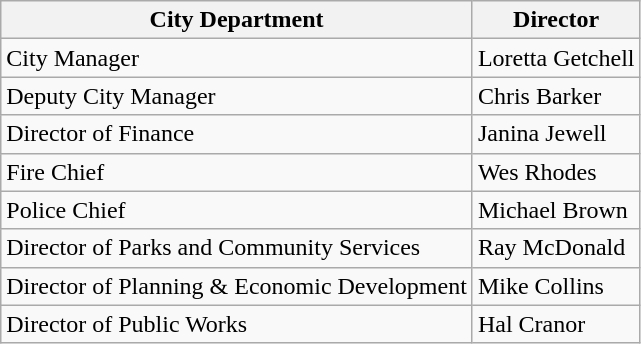<table class="wikitable">
<tr>
<th>City Department</th>
<th>Director</th>
</tr>
<tr>
<td>City Manager</td>
<td>Loretta Getchell</td>
</tr>
<tr>
<td>Deputy City Manager</td>
<td>Chris Barker</td>
</tr>
<tr>
<td>Director of Finance</td>
<td>Janina Jewell</td>
</tr>
<tr>
<td>Fire Chief</td>
<td>Wes Rhodes</td>
</tr>
<tr>
<td>Police Chief</td>
<td>Michael Brown</td>
</tr>
<tr>
<td>Director of Parks and Community Services</td>
<td>Ray McDonald</td>
</tr>
<tr>
<td>Director of Planning & Economic Development</td>
<td>Mike Collins</td>
</tr>
<tr>
<td>Director of Public Works</td>
<td>Hal Cranor</td>
</tr>
</table>
